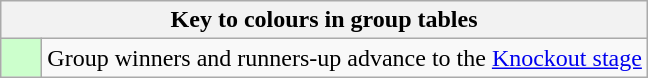<table class="wikitable" style="text-align: center;">
<tr>
<th colspan=2>Key to colours in group tables</th>
</tr>
<tr>
<td bgcolor=#ccffcc style="width: 20px;"></td>
<td align=left>Group winners and runners-up advance to the <a href='#'>Knockout stage</a></td>
</tr>
</table>
